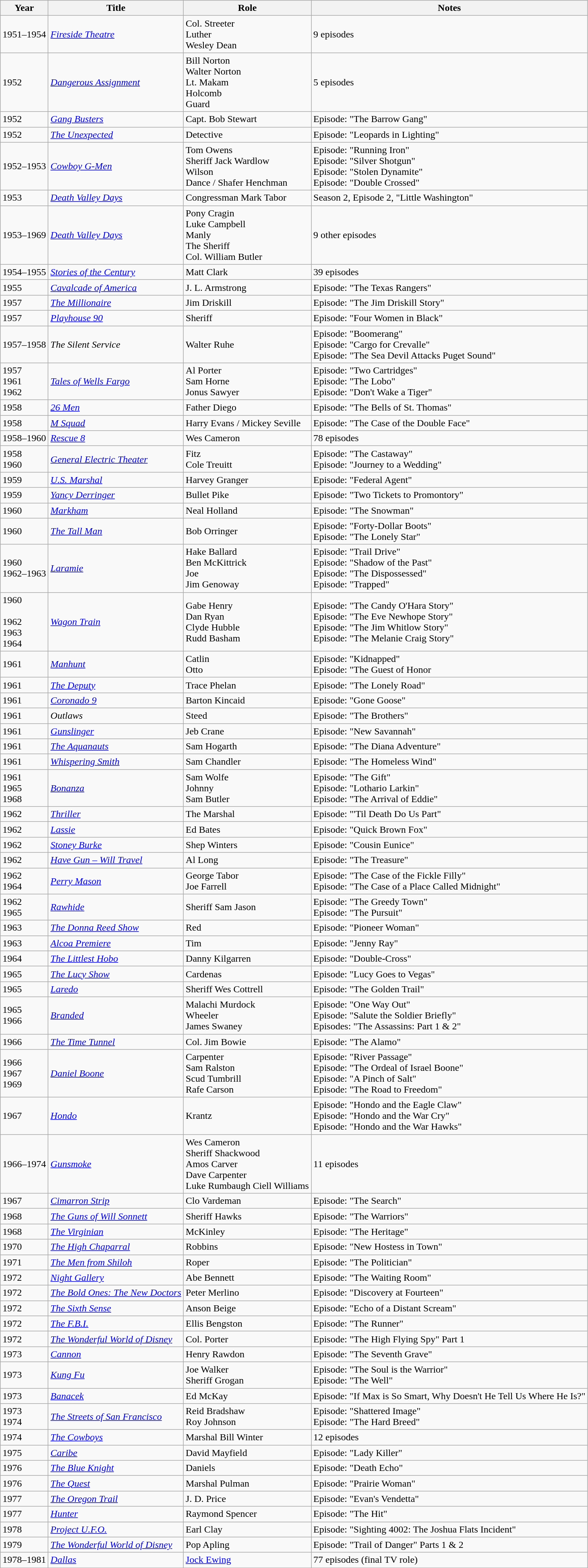<table class="wikitable sortable">
<tr>
<th>Year</th>
<th>Title</th>
<th>Role</th>
<th class="unsortable">Notes</th>
</tr>
<tr>
<td>1951–1954</td>
<td><em><a href='#'>Fireside Theatre</a></em></td>
<td>Col. Streeter<br>Luther<br>Wesley Dean</td>
<td>9 episodes</td>
</tr>
<tr>
<td>1952</td>
<td><em><a href='#'>Dangerous Assignment</a></em></td>
<td>Bill Norton<br>Walter Norton<br>Lt. Makam<br>Holcomb<br>Guard</td>
<td>5 episodes</td>
</tr>
<tr>
<td>1952</td>
<td><em><a href='#'>Gang Busters</a></em></td>
<td>Capt. Bob Stewart</td>
<td>Episode: "The Barrow Gang"</td>
</tr>
<tr>
<td>1952</td>
<td><em><a href='#'>The Unexpected</a></em></td>
<td>Detective</td>
<td>Episode: "Leopards in Lighting"</td>
</tr>
<tr>
<td>1952–1953</td>
<td><em><a href='#'>Cowboy G-Men</a></em></td>
<td>Tom Owens<br>Sheriff Jack Wardlow<br>Wilson<br> Dance / Shafer Henchman</td>
<td>Episode: "Running Iron"<br>Episode: "Silver Shotgun"<br>Episode: "Stolen Dynamite"<br>Episode: "Double Crossed"</td>
</tr>
<tr>
<td>1953</td>
<td><em><a href='#'>Death Valley Days</a></em></td>
<td>Congressman Mark Tabor</td>
<td>Season 2, Episode 2, "Little Washington"</td>
</tr>
<tr>
<td>1953–1969</td>
<td><em><a href='#'>Death Valley Days</a></em></td>
<td>Pony Cragin<br>Luke Campbell<br>Manly<br>The Sheriff<br>Col. William Butler</td>
<td>9 other episodes</td>
</tr>
<tr>
<td>1954–1955</td>
<td><em><a href='#'>Stories of the Century</a></em></td>
<td>Matt Clark</td>
<td>39 episodes</td>
</tr>
<tr>
<td>1955</td>
<td><em><a href='#'>Cavalcade of America</a></em></td>
<td>J. L. Armstrong</td>
<td>Episode: "The Texas Rangers"</td>
</tr>
<tr>
<td>1957</td>
<td><em><a href='#'>The Millionaire</a></em></td>
<td>Jim Driskill</td>
<td>Episode: "The Jim Driskill Story"</td>
</tr>
<tr>
<td>1957</td>
<td><em><a href='#'>Playhouse 90</a></em></td>
<td>Sheriff</td>
<td>Episode: "Four Women in Black"</td>
</tr>
<tr>
<td>1957–1958</td>
<td><em>The Silent Service</em></td>
<td>Walter Ruhe</td>
<td>Episode: "Boomerang"<br>Episode: "Cargo for Crevalle"<br>Episode: "The Sea Devil Attacks Puget Sound"</td>
</tr>
<tr>
<td>1957<br>1961<br>1962</td>
<td><em><a href='#'>Tales of Wells Fargo</a></em></td>
<td>Al Porter<br>Sam Horne<br>Jonus Sawyer</td>
<td>Episode: "Two Cartridges"<br>Episode: "The Lobo"<br>Episode: "Don't Wake a Tiger"</td>
</tr>
<tr>
<td>1958</td>
<td><em><a href='#'>26 Men</a></em></td>
<td>Father Diego</td>
<td>Episode: "The Bells of St. Thomas"</td>
</tr>
<tr>
<td>1958</td>
<td><em><a href='#'>M Squad</a></em></td>
<td>Harry Evans / Mickey Seville</td>
<td>Episode: "The Case of the Double Face"</td>
</tr>
<tr>
<td>1958–1960</td>
<td><em><a href='#'>Rescue 8</a></em></td>
<td>Wes Cameron</td>
<td>78 episodes</td>
</tr>
<tr>
<td>1958<br>1960</td>
<td><em><a href='#'>General Electric Theater</a></em></td>
<td>Fitz<br>Cole Treuitt</td>
<td>Episode: "The Castaway"<br>Episode: "Journey to a Wedding"</td>
</tr>
<tr>
<td>1959</td>
<td><em><a href='#'>U.S. Marshal</a></em></td>
<td>Harvey Granger</td>
<td>Episode: "Federal Agent"</td>
</tr>
<tr>
<td>1959</td>
<td><em><a href='#'>Yancy Derringer</a></em></td>
<td>Bullet Pike</td>
<td>Episode: "Two Tickets to Promontory"</td>
</tr>
<tr>
<td>1960</td>
<td><em><a href='#'>Markham</a></em></td>
<td>Neal Holland</td>
<td>Episode: "The Snowman"</td>
</tr>
<tr>
<td>1960</td>
<td><em><a href='#'>The Tall Man</a></em></td>
<td>Bob Orringer</td>
<td>Episode: "Forty-Dollar Boots"<br>Episode: "The Lonely Star"</td>
</tr>
<tr>
<td>1960<br>1962–1963</td>
<td><em><a href='#'>Laramie</a></em></td>
<td>Hake Ballard<br>Ben McKittrick<br>Joe<br>Jim Genoway</td>
<td>Episode: "Trail Drive"<br>Episode: "Shadow of the Past"<br>Episode: "The Dispossessed"<br>Episode: "Trapped"</td>
</tr>
<tr>
<td>1960<br><br>1962<br>1963<br>1964</td>
<td><em><a href='#'>Wagon Train</a></em></td>
<td>Gabe Henry<br>Dan Ryan<br>Clyde Hubble<br>Rudd Basham</td>
<td>Episode: "The Candy O'Hara Story"<br>Episode: "The Eve Newhope Story"<br>Episode: "The Jim Whitlow Story"<br>Episode: "The Melanie Craig Story"</td>
</tr>
<tr>
<td>1961</td>
<td><em><a href='#'>Manhunt</a></em></td>
<td>Catlin<br>Otto</td>
<td>Episode: "Kidnapped"<br>Episode: "The Guest of Honor</td>
</tr>
<tr>
<td>1961</td>
<td><em><a href='#'>The Deputy</a></em></td>
<td>Trace Phelan</td>
<td>Episode: "The Lonely Road"</td>
</tr>
<tr>
<td>1961</td>
<td><em><a href='#'>Coronado 9</a></em></td>
<td>Barton Kincaid</td>
<td>Episode: "Gone Goose"</td>
</tr>
<tr>
<td>1961</td>
<td><em>Outlaws</em></td>
<td>Steed</td>
<td>Episode: "The Brothers"</td>
</tr>
<tr>
<td>1961</td>
<td><em><a href='#'>Gunslinger</a></em></td>
<td>Jeb Crane</td>
<td>Episode: "New Savannah"</td>
</tr>
<tr>
<td>1961</td>
<td><em><a href='#'>The Aquanauts</a></em></td>
<td>Sam Hogarth</td>
<td>Episode: "The Diana Adventure"</td>
</tr>
<tr>
<td>1961</td>
<td><em><a href='#'>Whispering Smith</a></em></td>
<td>Sam Chandler</td>
<td>Episode: "The Homeless Wind"</td>
</tr>
<tr>
<td>1961<br>1965<br>1968</td>
<td><em><a href='#'>Bonanza</a></em></td>
<td>Sam Wolfe<br>Johnny<br>Sam Butler</td>
<td>Episode: "The Gift"<br>Episode: "Lothario Larkin"<br>Episode: "The Arrival of Eddie"</td>
</tr>
<tr>
<td>1962</td>
<td><em><a href='#'>Thriller</a></em></td>
<td>The Marshal</td>
<td>Episode: "'Til Death Do Us Part"</td>
</tr>
<tr>
<td>1962</td>
<td><em><a href='#'>Lassie</a></em></td>
<td>Ed Bates</td>
<td>Episode: "Quick Brown Fox"</td>
</tr>
<tr>
<td>1962</td>
<td><em><a href='#'>Stoney Burke</a></em></td>
<td>Shep Winters</td>
<td>Episode: "Cousin Eunice"</td>
</tr>
<tr>
<td>1962</td>
<td><em><a href='#'>Have Gun – Will Travel</a></em></td>
<td>Al Long</td>
<td>Episode: "The Treasure"</td>
</tr>
<tr>
<td>1962<br>1964</td>
<td><em><a href='#'>Perry Mason</a></em></td>
<td>George Tabor<br>Joe Farrell</td>
<td>Episode: "The Case of the Fickle Filly"<br>Episode: "The Case of a Place Called Midnight"</td>
</tr>
<tr>
<td>1962<br>1965</td>
<td><em><a href='#'>Rawhide</a></em></td>
<td>Sheriff Sam Jason</td>
<td>Episode: "The Greedy Town"<br>Episode: "The Pursuit"</td>
</tr>
<tr>
<td>1963</td>
<td><em><a href='#'>The Donna Reed Show</a></em></td>
<td>Red</td>
<td>Episode: "Pioneer Woman"</td>
</tr>
<tr>
<td>1963</td>
<td><em><a href='#'>Alcoa Premiere</a></em></td>
<td>Tim</td>
<td>Episode: "Jenny Ray"</td>
</tr>
<tr>
<td>1964</td>
<td><em><a href='#'>The Littlest Hobo</a></em></td>
<td>Danny Kilgarren</td>
<td>Episode: "Double-Cross"</td>
</tr>
<tr>
<td>1965</td>
<td><em><a href='#'>The Lucy Show</a></em></td>
<td>Cardenas</td>
<td>Episode: "Lucy Goes to Vegas"</td>
</tr>
<tr>
<td>1965</td>
<td><em><a href='#'>Laredo</a></em></td>
<td>Sheriff Wes Cottrell</td>
<td>Episode: "The Golden Trail"</td>
</tr>
<tr>
<td>1965<br>1966</td>
<td><em><a href='#'>Branded</a></em></td>
<td>Malachi Murdock<br>Wheeler<br>James Swaney</td>
<td>Episode: "One Way Out"<br>Episode: "Salute the Soldier Briefly"<br> Episodes: "The Assassins: Part 1 & 2"</td>
</tr>
<tr>
<td>1966</td>
<td><em><a href='#'>The Time Tunnel</a></em></td>
<td>Col. Jim Bowie</td>
<td>Episode: "The Alamo"</td>
</tr>
<tr>
<td>1966<br>1967<br>1969</td>
<td><em><a href='#'>Daniel Boone</a></em></td>
<td>Carpenter<br>Sam Ralston<br>Scud Tumbrill<br>Rafe Carson</td>
<td>Episode: "River Passage"<br>Episode: "The Ordeal of Israel Boone"<br>Episode: "A Pinch of Salt"<br>Episode: "The Road to Freedom"</td>
</tr>
<tr>
<td>1967</td>
<td><em><a href='#'>Hondo</a></em></td>
<td>Krantz</td>
<td>Episode: "Hondo and the Eagle Claw"<br>Episode: "Hondo and the War Cry"<br>Episode: "Hondo and the War Hawks"</td>
</tr>
<tr>
<td>1966–1974</td>
<td><em><a href='#'>Gunsmoke</a></em></td>
<td>Wes Cameron<br>Sheriff Shackwood<br>Amos Carver<br>Dave Carpenter<br>Luke Rumbaugh Ciell Williams</td>
<td>11 episodes</td>
</tr>
<tr>
<td>1967</td>
<td><em><a href='#'>Cimarron Strip</a></em></td>
<td>Clo Vardeman</td>
<td>Episode: "The Search"</td>
</tr>
<tr>
<td>1968</td>
<td><em><a href='#'>The Guns of Will Sonnett</a></em></td>
<td>Sheriff Hawks</td>
<td>Episode: "The Warriors"</td>
</tr>
<tr>
<td>1968</td>
<td><em><a href='#'>The Virginian</a></em></td>
<td>McKinley</td>
<td>Episode: "The Heritage"</td>
</tr>
<tr>
<td>1970</td>
<td><em><a href='#'>The High Chaparral</a></em></td>
<td>Robbins</td>
<td>Episode: "New Hostess in Town"</td>
</tr>
<tr>
<td>1971</td>
<td><em><a href='#'>The Men from Shiloh</a></em></td>
<td>Roper</td>
<td>Episode: "The Politician"</td>
</tr>
<tr>
<td>1972</td>
<td><em><a href='#'>Night Gallery</a></em></td>
<td>Abe Bennett</td>
<td>Episode: "The Waiting Room"</td>
</tr>
<tr>
<td>1972</td>
<td><em><a href='#'>The Bold Ones: The New Doctors</a></em></td>
<td>Peter Merlino</td>
<td>Episode: "Discovery at Fourteen"</td>
</tr>
<tr>
<td>1972</td>
<td><em><a href='#'>The Sixth Sense</a></em></td>
<td>Anson Beige</td>
<td>Episode: "Echo of a Distant Scream"</td>
</tr>
<tr>
<td>1972</td>
<td><em><a href='#'>The F.B.I.</a></em></td>
<td>Ellis Bengston</td>
<td>Episode: "The Runner"</td>
</tr>
<tr>
<td>1972</td>
<td><em><a href='#'>The Wonderful World of Disney</a></em></td>
<td>Col. Porter</td>
<td>Episode: "The High Flying Spy" Part 1</td>
</tr>
<tr>
<td>1973</td>
<td><em><a href='#'>Cannon</a></em></td>
<td>Henry Rawdon</td>
<td>Episode: "The Seventh Grave"</td>
</tr>
<tr>
<td>1973</td>
<td><em><a href='#'>Kung Fu</a></em></td>
<td>Joe Walker<br>Sheriff Grogan</td>
<td>Episode: "The Soul is the Warrior"<br>Episode: "The Well"</td>
</tr>
<tr>
<td>1973</td>
<td><em><a href='#'>Banacek</a></em></td>
<td>Ed McKay</td>
<td>Episode: "If Max is So Smart, Why Doesn't He Tell Us Where He Is?"</td>
</tr>
<tr>
<td>1973<br>1974</td>
<td><em><a href='#'>The Streets of San Francisco</a></em></td>
<td>Reid Bradshaw<br>Roy Johnson</td>
<td>Episode: "Shattered Image"<br>Episode: "The Hard Breed"</td>
</tr>
<tr>
<td>1974</td>
<td><em><a href='#'>The Cowboys</a></em></td>
<td>Marshal Bill Winter</td>
<td>12 episodes</td>
</tr>
<tr>
<td>1975</td>
<td><em><a href='#'>Caribe</a></em></td>
<td>David Mayfield</td>
<td>Episode: "Lady Killer"</td>
</tr>
<tr>
<td>1976</td>
<td><em><a href='#'>The Blue Knight</a></em></td>
<td>Daniels</td>
<td>Episode: "Death Echo"</td>
</tr>
<tr>
<td>1976</td>
<td><em><a href='#'>The Quest</a></em></td>
<td>Marshal Pulman</td>
<td>Episode: "Prairie Woman"</td>
</tr>
<tr>
<td>1977</td>
<td><em><a href='#'>The Oregon Trail</a></em></td>
<td>J. D. Price</td>
<td>Episode: "Evan's Vendetta"</td>
</tr>
<tr>
<td>1977</td>
<td><em><a href='#'>Hunter</a></em></td>
<td>Raymond Spencer</td>
<td>Episode: "The Hit"</td>
</tr>
<tr>
<td>1978</td>
<td><em><a href='#'>Project U.F.O.</a></em></td>
<td>Earl Clay</td>
<td>Episode: "Sighting 4002: The Joshua Flats Incident"</td>
</tr>
<tr>
<td>1979</td>
<td><em><a href='#'>The Wonderful World of Disney</a></em></td>
<td>Pop Apling</td>
<td>Episode: "Trail of Danger" Parts 1 & 2</td>
</tr>
<tr>
<td>1978–1981</td>
<td><em><a href='#'>Dallas</a></em></td>
<td><a href='#'>Jock Ewing</a></td>
<td>77 episodes (final TV role)</td>
</tr>
<tr>
</tr>
</table>
